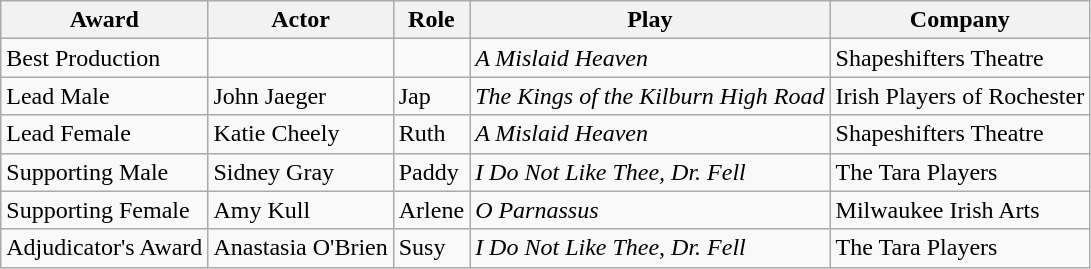<table class="wikitable">
<tr>
<th>Award</th>
<th>Actor</th>
<th>Role</th>
<th>Play</th>
<th>Company</th>
</tr>
<tr>
<td>Best Production</td>
<td></td>
<td></td>
<td><em>A Mislaid Heaven</em></td>
<td>Shapeshifters Theatre</td>
</tr>
<tr>
<td>Lead Male</td>
<td>John Jaeger</td>
<td>Jap</td>
<td><em>The Kings of the Kilburn High Road</em></td>
<td>Irish Players of Rochester</td>
</tr>
<tr>
<td>Lead Female</td>
<td>Katie Cheely</td>
<td>Ruth</td>
<td><em>A Mislaid Heaven</em></td>
<td>Shapeshifters Theatre</td>
</tr>
<tr>
<td>Supporting Male</td>
<td>Sidney Gray</td>
<td>Paddy</td>
<td><em>I Do Not Like Thee, Dr. Fell</em></td>
<td>The Tara Players</td>
</tr>
<tr>
<td>Supporting Female</td>
<td>Amy Kull</td>
<td>Arlene</td>
<td><em>O Parnassus</em></td>
<td>Milwaukee Irish Arts</td>
</tr>
<tr>
<td>Adjudicator's Award</td>
<td>Anastasia O'Brien</td>
<td>Susy</td>
<td><em>I Do Not Like Thee, Dr. Fell</em></td>
<td>The Tara Players</td>
</tr>
</table>
